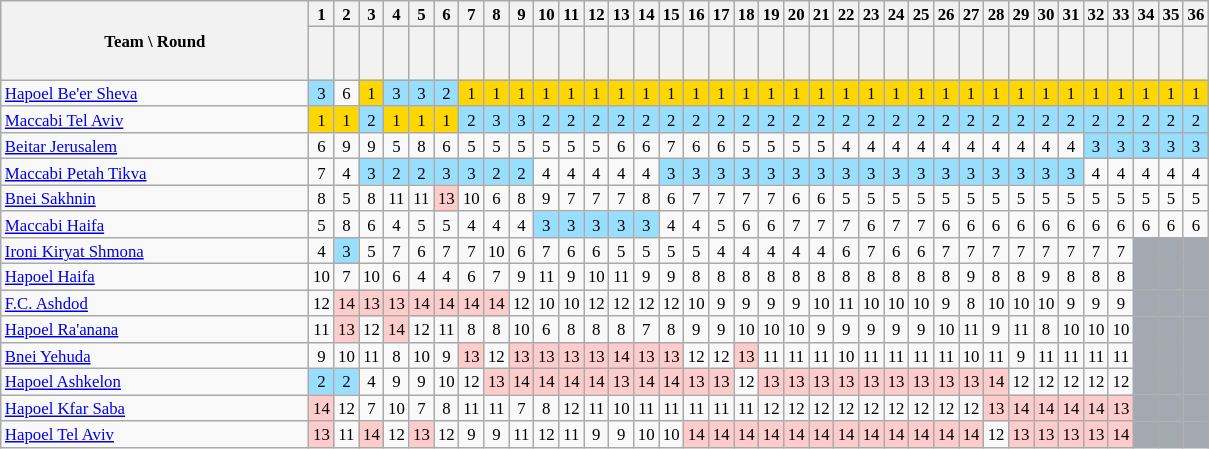<table class="wikitable sortable" style="font-size: 70%; text-align:center;">
<tr>
<th rowspan="2" style="width:200px;">Team \ Round</th>
<th align=center>1</th>
<th align=center>2</th>
<th align=center>3</th>
<th align=center>4</th>
<th align=center>5</th>
<th align=center>6</th>
<th align=center>7</th>
<th align=center>8</th>
<th align=center>9</th>
<th align=center>10</th>
<th align=center>11</th>
<th align=center>12</th>
<th align=center>13</th>
<th align=center>14</th>
<th align=center>15</th>
<th align=center>16</th>
<th align=center>17</th>
<th align=center>18</th>
<th align=center>19</th>
<th align=center>20</th>
<th align=center>21</th>
<th align=center>22</th>
<th align=center>23</th>
<th align=center>24</th>
<th align=center>25</th>
<th align=center>26</th>
<th align=center>27</th>
<th align=center>28</th>
<th align=center>29</th>
<th align=center>30</th>
<th align=center>31</th>
<th align=center>32</th>
<th align=center>33</th>
<th align=center>34</th>
<th align=center>35</th>
<th align=center>36</th>
</tr>
<tr>
<th style="text-align:center; height:30px;"></th>
<th align=center></th>
<th align=center></th>
<th align=center></th>
<th align=center></th>
<th align=center></th>
<th align=center></th>
<th align=center></th>
<th align=center></th>
<th align=center></th>
<th align=center></th>
<th align=center></th>
<th align=center></th>
<th align=center></th>
<th align=center></th>
<th align=center></th>
<th align=center></th>
<th align=center></th>
<th align=center></th>
<th align=center></th>
<th align=center></th>
<th align=center></th>
<th align=center></th>
<th align=center></th>
<th align=center></th>
<th align=center></th>
<th align=center></th>
<th align=center></th>
<th align=center></th>
<th align=center></th>
<th align=center></th>
<th align=center></th>
<th align=center></th>
<th align=center></th>
<th align=center></th>
<th align=center></th>
</tr>
<tr align=center>
<td align=left><a href='#'>Hapoel Be'er Sheva</a></td>
<td style="background:#97DEFF">3</td>
<td>6</td>
<td style="background:gold">1</td>
<td style="background:#97DEFF">3</td>
<td style="background:#97DEFF">3</td>
<td style="background:#97DEFF">2</td>
<td style="background:gold">1</td>
<td style="background:gold">1</td>
<td style="background:gold">1</td>
<td style="background:gold">1</td>
<td style="background:gold">1</td>
<td style="background:gold">1</td>
<td style="background:gold">1</td>
<td style="background:gold">1</td>
<td style="background:gold">1</td>
<td style="background:gold">1</td>
<td style="background:gold">1</td>
<td style="background:gold">1</td>
<td style="background:gold">1</td>
<td style="background:gold">1</td>
<td style="background:gold">1</td>
<td style="background:gold">1</td>
<td style="background:gold">1</td>
<td style="background:gold">1</td>
<td style="background:gold">1</td>
<td style="background:gold">1</td>
<td style="background:gold">1</td>
<td style="background:gold">1</td>
<td style="background:gold">1</td>
<td style="background:gold">1</td>
<td style="background:gold">1</td>
<td style="background:gold">1</td>
<td style="background:gold">1</td>
<td style="background:gold">1</td>
<td style="background:gold">1</td>
<td style="background:gold">1</td>
</tr>
<tr align=center>
<td align=left><a href='#'>Maccabi Tel Aviv</a></td>
<td style="background:gold">1</td>
<td style="background:gold">1</td>
<td style="background:#97DEFF">2</td>
<td style="background:gold">1</td>
<td style="background:gold">1</td>
<td style="background:gold">1</td>
<td style="background:#97DEFF">2</td>
<td style="background:#97DEFF">3</td>
<td style="background:#97DEFF">3</td>
<td style="background:#97DEFF">2</td>
<td style="background:#97DEFF">2</td>
<td style="background:#97DEFF">2</td>
<td style="background:#97DEFF">2</td>
<td style="background:#97DEFF">2</td>
<td style="background:#97DEFF">2</td>
<td style="background:#97DEFF">2</td>
<td style="background:#97DEFF">2</td>
<td style="background:#97DEFF">2</td>
<td style="background:#97DEFF">2</td>
<td style="background:#97DEFF">2</td>
<td style="background:#97DEFF">2</td>
<td style="background:#97DEFF">2</td>
<td style="background:#97DEFF">2</td>
<td style="background:#97DEFF">2</td>
<td style="background:#97DEFF">2</td>
<td style="background:#97DEFF">2</td>
<td style="background:#97DEFF">2</td>
<td style="background:#97DEFF">2</td>
<td style="background:#97DEFF">2</td>
<td style="background:#97DEFF">2</td>
<td style="background:#97DEFF">2</td>
<td style="background:#97DEFF">2</td>
<td style="background:#97DEFF">2</td>
<td style="background:#97DEFF">2</td>
<td style="background:#97DEFF">2</td>
<td style="background:#97DEFF">2</td>
</tr>
<tr align=center>
<td align=left><a href='#'>Beitar Jerusalem</a></td>
<td>6</td>
<td>9</td>
<td>9</td>
<td>5</td>
<td>8</td>
<td>6</td>
<td>5</td>
<td>5</td>
<td>5</td>
<td>5</td>
<td>5</td>
<td>5</td>
<td>6</td>
<td>6</td>
<td>7</td>
<td>6</td>
<td>6</td>
<td>5</td>
<td>5</td>
<td>5</td>
<td>5</td>
<td>4</td>
<td>4</td>
<td>4</td>
<td>4</td>
<td>4</td>
<td>4</td>
<td>4</td>
<td>4</td>
<td>4</td>
<td>4</td>
<td style="background:#97DEFF">3</td>
<td style="background:#97DEFF">3</td>
<td style="background:#97DEFF">3</td>
<td style="background:#97DEFF">3</td>
<td style="background:#97DEFF">3</td>
</tr>
<tr align=center>
<td align=left><a href='#'>Maccabi Petah Tikva</a></td>
<td>7</td>
<td>4</td>
<td style="background:#97DEFF">3</td>
<td style="background:#97DEFF">2</td>
<td style="background:#97DEFF">2</td>
<td style="background:#97DEFF">3</td>
<td style="background:#97DEFF">3</td>
<td style="background:#97DEFF">2</td>
<td style="background:#97DEFF">2</td>
<td>4</td>
<td>4</td>
<td>4</td>
<td>4</td>
<td>4</td>
<td style="background:#97DEFF">3</td>
<td style="background:#97DEFF">3</td>
<td style="background:#97DEFF">3</td>
<td style="background:#97DEFF">3</td>
<td style="background:#97DEFF">3</td>
<td style="background:#97DEFF">3</td>
<td style="background:#97DEFF">3</td>
<td style="background:#97DEFF">3</td>
<td style="background:#97DEFF">3</td>
<td style="background:#97DEFF">3</td>
<td style="background:#97DEFF">3</td>
<td style="background:#97DEFF">3</td>
<td style="background:#97DEFF">3</td>
<td style="background:#97DEFF">3</td>
<td style="background:#97DEFF">3</td>
<td style="background:#97DEFF">3</td>
<td style="background:#97DEFF">3</td>
<td>4</td>
<td>4</td>
<td>4</td>
<td>4</td>
<td>4</td>
</tr>
<tr align=center>
<td align=left><a href='#'>Bnei Sakhnin</a></td>
<td>8</td>
<td>5</td>
<td>8</td>
<td>11</td>
<td>11</td>
<td style="background:#fcc">13</td>
<td>10</td>
<td>6</td>
<td>8</td>
<td>9</td>
<td>7</td>
<td>7</td>
<td>7</td>
<td>8</td>
<td>6</td>
<td>7</td>
<td>7</td>
<td>7</td>
<td>7</td>
<td>6</td>
<td>6</td>
<td>5</td>
<td>5</td>
<td>5</td>
<td>5</td>
<td>5</td>
<td>5</td>
<td>5</td>
<td>5</td>
<td>5</td>
<td>5</td>
<td>5</td>
<td>5</td>
<td>5</td>
<td>5</td>
<td>5</td>
</tr>
<tr align=center>
<td align=left><a href='#'>Maccabi Haifa</a></td>
<td>5</td>
<td>8</td>
<td>6</td>
<td>4</td>
<td>5</td>
<td>5</td>
<td>4</td>
<td>4</td>
<td>4</td>
<td style="background:#97DEFF">3</td>
<td style="background:#97DEFF">3</td>
<td style="background:#97DEFF">3</td>
<td style="background:#97DEFF">3</td>
<td style="background:#97DEFF">3</td>
<td>4</td>
<td>4</td>
<td>5</td>
<td>6</td>
<td>6</td>
<td>7</td>
<td>7</td>
<td>7</td>
<td>6</td>
<td>7</td>
<td>7</td>
<td>6</td>
<td>6</td>
<td>6</td>
<td>6</td>
<td>6</td>
<td>6</td>
<td>6</td>
<td>6</td>
<td>6</td>
<td>6</td>
<td>6</td>
</tr>
<tr align=center>
<td align=left><a href='#'>Ironi Kiryat Shmona</a></td>
<td>4</td>
<td style="background:#97DEFF">3</td>
<td>5</td>
<td>7</td>
<td>6</td>
<td>7</td>
<td>7</td>
<td>10</td>
<td>6</td>
<td>7</td>
<td>6</td>
<td>6</td>
<td>5</td>
<td>5</td>
<td>5</td>
<td>5</td>
<td>4</td>
<td>4</td>
<td>4</td>
<td>4</td>
<td>4</td>
<td>6</td>
<td>7</td>
<td>6</td>
<td>6</td>
<td>7</td>
<td>7</td>
<td>7</td>
<td>7</td>
<td>7</td>
<td>7</td>
<td>7</td>
<td>7</td>
<td style="background:#A2A9B1"></td>
<td style="background:#A2A9B1"></td>
<td style="background:#A2A9B1"></td>
</tr>
<tr align=center>
<td align=left><a href='#'>Hapoel Haifa</a></td>
<td>10</td>
<td>7</td>
<td>10</td>
<td>6</td>
<td>4</td>
<td>4</td>
<td>6</td>
<td>7</td>
<td>9</td>
<td>11</td>
<td>9</td>
<td>10</td>
<td>11</td>
<td>9</td>
<td>9</td>
<td>8</td>
<td>8</td>
<td>8</td>
<td>8</td>
<td>8</td>
<td>8</td>
<td>8</td>
<td>8</td>
<td>8</td>
<td>8</td>
<td>8</td>
<td>9</td>
<td>8</td>
<td>8</td>
<td>9</td>
<td>8</td>
<td>8</td>
<td>8</td>
<td style="background:#A2A9B1"></td>
<td style="background:#A2A9B1"></td>
<td style="background:#A2A9B1"></td>
</tr>
<tr align=center>
<td align=left><a href='#'>F.C. Ashdod</a></td>
<td>12</td>
<td style="background:#fcc">14</td>
<td style="background:#fcc">13</td>
<td style="background:#fcc">13</td>
<td style="background:#fcc">14</td>
<td style="background:#fcc">14</td>
<td style="background:#fcc">14</td>
<td style="background:#fcc">14</td>
<td>12</td>
<td>10</td>
<td>10</td>
<td>12</td>
<td>12</td>
<td>12</td>
<td>12</td>
<td>10</td>
<td>9</td>
<td>9</td>
<td>9</td>
<td>9</td>
<td>10</td>
<td>11</td>
<td>10</td>
<td>10</td>
<td>10</td>
<td>9</td>
<td>8</td>
<td>10</td>
<td>10</td>
<td>10</td>
<td>9</td>
<td>9</td>
<td>9</td>
<td style="background:#A2A9B1"></td>
<td style="background:#A2A9B1"></td>
<td style="background:#A2A9B1"></td>
</tr>
<tr align=center>
<td align=left><a href='#'>Hapoel Ra'anana</a></td>
<td>11</td>
<td style="background:#fcc">13</td>
<td>12</td>
<td style="background:#fcc">14</td>
<td>12</td>
<td>11</td>
<td>8</td>
<td>8</td>
<td>10</td>
<td>6</td>
<td>8</td>
<td>8</td>
<td>8</td>
<td>7</td>
<td>8</td>
<td>9</td>
<td>9</td>
<td>10</td>
<td>10</td>
<td>10</td>
<td>9</td>
<td>9</td>
<td>9</td>
<td>9</td>
<td>9</td>
<td>10</td>
<td>11</td>
<td>9</td>
<td>11</td>
<td>8</td>
<td>10</td>
<td>10</td>
<td>10</td>
<td style="background:#A2A9B1"></td>
<td style="background:#A2A9B1"></td>
<td style="background:#A2A9B1"></td>
</tr>
<tr align=center>
<td align=left><a href='#'>Bnei Yehuda</a></td>
<td>9</td>
<td>10</td>
<td>11</td>
<td>8</td>
<td>10</td>
<td>9</td>
<td style="background:#fcc">13</td>
<td>12</td>
<td style="background:#fcc">13</td>
<td style="background:#fcc">13</td>
<td style="background:#fcc">13</td>
<td style="background:#fcc">13</td>
<td style="background:#fcc">14</td>
<td style="background:#fcc">13</td>
<td style="background:#fcc">13</td>
<td>12</td>
<td>12</td>
<td style="background:#fcc">13</td>
<td>11</td>
<td>11</td>
<td>11</td>
<td>10</td>
<td>11</td>
<td>11</td>
<td>11</td>
<td>11</td>
<td>10</td>
<td>11</td>
<td>9</td>
<td>11</td>
<td>11</td>
<td>11</td>
<td>11</td>
<td style="background:#A2A9B1"></td>
<td style="background:#A2A9B1"></td>
<td style="background:#A2A9B1"></td>
</tr>
<tr align=center>
<td align=left><a href='#'>Hapoel Ashkelon</a></td>
<td style="background:#97DEFF">2</td>
<td style="background:#97DEFF">2</td>
<td>4</td>
<td>9</td>
<td>9</td>
<td>10</td>
<td>12</td>
<td style="background:#fcc">13</td>
<td style="background:#fcc">14</td>
<td style="background:#fcc">14</td>
<td style="background:#fcc">14</td>
<td style="background:#fcc">14</td>
<td style="background:#fcc">13</td>
<td style="background:#fcc">14</td>
<td style="background:#fcc">14</td>
<td style="background:#fcc">13</td>
<td style="background:#fcc">13</td>
<td>12</td>
<td style="background:#fcc">13</td>
<td style="background:#fcc">13</td>
<td style="background:#fcc">13</td>
<td style="background:#fcc">13</td>
<td style="background:#fcc">13</td>
<td style="background:#fcc">13</td>
<td style="background:#fcc">13</td>
<td style="background:#fcc">13</td>
<td style="background:#fcc">13</td>
<td style="background:#fcc">14</td>
<td>12</td>
<td>12</td>
<td>12</td>
<td>12</td>
<td>12</td>
<td style="background:#A2A9B1"></td>
<td style="background:#A2A9B1"></td>
<td style="background:#A2A9B1"></td>
</tr>
<tr align=center>
<td align=left><a href='#'>Hapoel Kfar Saba</a></td>
<td style="background:#fcc">14</td>
<td>12</td>
<td>7</td>
<td>10</td>
<td>7</td>
<td>8</td>
<td>11</td>
<td>11</td>
<td>7</td>
<td>8</td>
<td>12</td>
<td>11</td>
<td>10</td>
<td>11</td>
<td>11</td>
<td>11</td>
<td>11</td>
<td>11</td>
<td>12</td>
<td>12</td>
<td>12</td>
<td>12</td>
<td>12</td>
<td>12</td>
<td>12</td>
<td>12</td>
<td>12</td>
<td style="background:#fcc">13</td>
<td style="background:#fcc">14</td>
<td style="background:#fcc">14</td>
<td style="background:#fcc">14</td>
<td style="background:#fcc">14</td>
<td style="background:#fcc">13</td>
<td style="background:#A2A9B1"></td>
<td style="background:#A2A9B1"></td>
<td style="background:#A2A9B1"></td>
</tr>
<tr align=center>
<td align=left><a href='#'>Hapoel Tel Aviv</a></td>
<td style="background:#fcc">13</td>
<td>11</td>
<td style="background:#fcc">14</td>
<td>12</td>
<td style="background:#fcc">13</td>
<td>12</td>
<td>9</td>
<td>9</td>
<td>11</td>
<td>12</td>
<td>11</td>
<td>9</td>
<td>9</td>
<td>10</td>
<td>10</td>
<td style="background:#fcc">14</td>
<td style="background:#fcc">14</td>
<td style="background:#fcc">14</td>
<td style="background:#fcc">14</td>
<td style="background:#fcc">14</td>
<td style="background:#fcc">14</td>
<td style="background:#fcc">14</td>
<td style="background:#fcc">14</td>
<td style="background:#fcc">14</td>
<td style="background:#fcc">14</td>
<td style="background:#fcc">14</td>
<td style="background:#fcc">14</td>
<td>12</td>
<td style="background:#fcc">13</td>
<td style="background:#fcc">13</td>
<td style="background:#fcc">13</td>
<td style="background:#fcc">13</td>
<td style="background:#fcc">14</td>
<td style="background:#A2A9B1"></td>
<td style="background:#A2A9B1"></td>
<td style="background:#A2A9B1"></td>
</tr>
</table>
